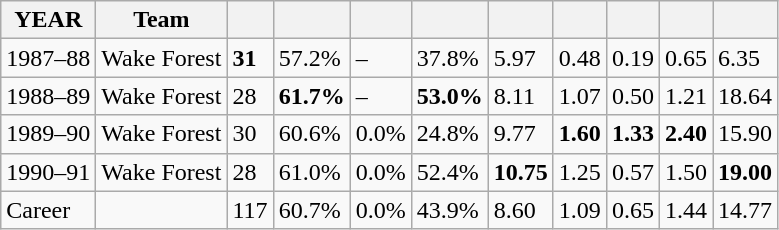<table class="wikitable">
<tr>
<th>YEAR</th>
<th>Team</th>
<th scope="col"></th>
<th scope="col"></th>
<th scope="col"></th>
<th scope="col"></th>
<th scope="col"></th>
<th scope="col"></th>
<th scope="col"></th>
<th scope="col"></th>
<th scope="col"></th>
</tr>
<tr>
<td>1987–88</td>
<td>Wake Forest</td>
<td><strong>31</strong></td>
<td>57.2%</td>
<td>–</td>
<td>37.8%</td>
<td>5.97</td>
<td>0.48</td>
<td>0.19</td>
<td>0.65</td>
<td>6.35</td>
</tr>
<tr>
<td>1988–89</td>
<td>Wake Forest</td>
<td>28</td>
<td><strong>61.7%</strong></td>
<td>–</td>
<td><strong>53.0%</strong></td>
<td>8.11</td>
<td>1.07</td>
<td>0.50</td>
<td>1.21</td>
<td>18.64</td>
</tr>
<tr>
<td>1989–90</td>
<td>Wake Forest</td>
<td>30</td>
<td>60.6%</td>
<td>0.0%</td>
<td>24.8%</td>
<td>9.77</td>
<td><strong>1.60</strong></td>
<td><strong>1.33</strong></td>
<td><strong>2.40</strong></td>
<td>15.90</td>
</tr>
<tr>
<td>1990–91</td>
<td>Wake Forest</td>
<td>28</td>
<td>61.0%</td>
<td>0.0%</td>
<td>52.4%</td>
<td><strong>10.75</strong></td>
<td>1.25</td>
<td>0.57</td>
<td>1.50</td>
<td><strong>19.00</strong></td>
</tr>
<tr>
<td>Career</td>
<td></td>
<td>117</td>
<td>60.7%</td>
<td>0.0%</td>
<td>43.9%</td>
<td>8.60</td>
<td>1.09</td>
<td>0.65</td>
<td>1.44</td>
<td>14.77</td>
</tr>
</table>
